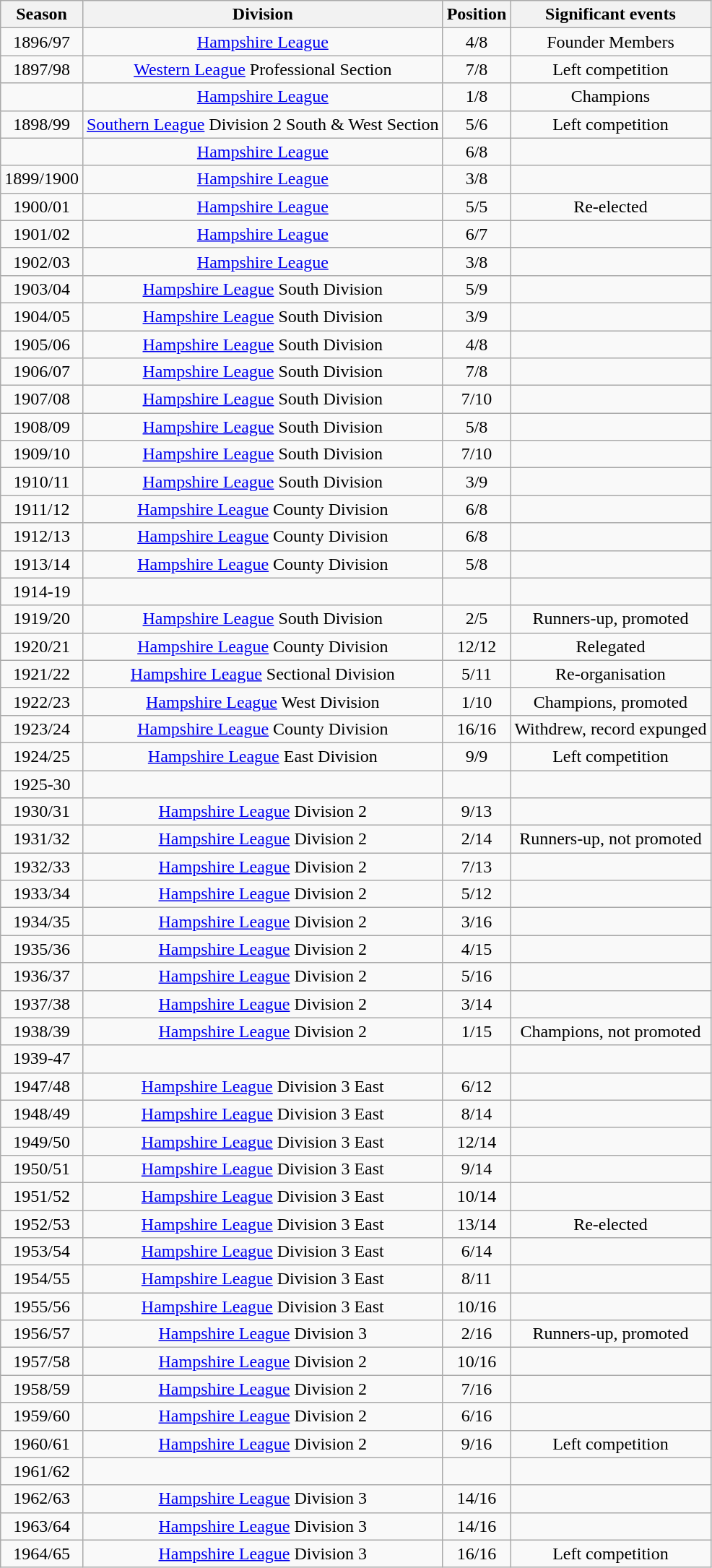<table class="wikitable collapsible collapsed" style=text-align:center>
<tr>
<th>Season</th>
<th>Division</th>
<th>Position</th>
<th>Significant events</th>
</tr>
<tr>
<td>1896/97</td>
<td><a href='#'>Hampshire League</a></td>
<td>4/8</td>
<td>Founder Members</td>
</tr>
<tr>
<td>1897/98</td>
<td><a href='#'>Western League</a> Professional Section</td>
<td>7/8</td>
<td>Left competition</td>
</tr>
<tr>
<td></td>
<td><a href='#'>Hampshire League</a></td>
<td>1/8</td>
<td>Champions</td>
</tr>
<tr>
<td>1898/99</td>
<td><a href='#'>Southern League</a> Division 2 South & West Section</td>
<td>5/6</td>
<td>Left competition</td>
</tr>
<tr>
<td></td>
<td><a href='#'>Hampshire League</a></td>
<td>6/8</td>
<td></td>
</tr>
<tr>
<td>1899/1900</td>
<td><a href='#'>Hampshire League</a></td>
<td>3/8</td>
<td></td>
</tr>
<tr>
<td>1900/01</td>
<td><a href='#'>Hampshire League</a></td>
<td>5/5</td>
<td>Re-elected</td>
</tr>
<tr>
<td>1901/02</td>
<td><a href='#'>Hampshire League</a></td>
<td>6/7</td>
<td></td>
</tr>
<tr>
<td>1902/03</td>
<td><a href='#'>Hampshire League</a></td>
<td>3/8</td>
<td></td>
</tr>
<tr>
<td>1903/04</td>
<td><a href='#'>Hampshire League</a> South Division</td>
<td>5/9</td>
<td></td>
</tr>
<tr>
<td>1904/05</td>
<td><a href='#'>Hampshire League</a> South Division</td>
<td>3/9</td>
<td></td>
</tr>
<tr>
<td>1905/06</td>
<td><a href='#'>Hampshire League</a> South Division</td>
<td>4/8</td>
<td></td>
</tr>
<tr>
<td>1906/07</td>
<td><a href='#'>Hampshire League</a> South Division</td>
<td>7/8</td>
<td></td>
</tr>
<tr>
<td>1907/08</td>
<td><a href='#'>Hampshire League</a> South Division</td>
<td>7/10</td>
<td></td>
</tr>
<tr>
<td>1908/09</td>
<td><a href='#'>Hampshire League</a> South Division</td>
<td>5/8</td>
<td></td>
</tr>
<tr>
<td>1909/10</td>
<td><a href='#'>Hampshire League</a> South Division</td>
<td>7/10</td>
<td></td>
</tr>
<tr>
<td>1910/11</td>
<td><a href='#'>Hampshire League</a> South Division</td>
<td>3/9</td>
<td></td>
</tr>
<tr>
<td>1911/12</td>
<td><a href='#'>Hampshire League</a> County Division</td>
<td>6/8</td>
<td></td>
</tr>
<tr>
<td>1912/13</td>
<td><a href='#'>Hampshire League</a> County Division</td>
<td>6/8</td>
<td></td>
</tr>
<tr>
<td>1913/14</td>
<td><a href='#'>Hampshire League</a> County Division</td>
<td>5/8</td>
<td></td>
</tr>
<tr>
<td>1914-19</td>
<td></td>
<td></td>
<td></td>
</tr>
<tr>
<td>1919/20</td>
<td><a href='#'>Hampshire League</a> South Division</td>
<td>2/5</td>
<td>Runners-up, promoted</td>
</tr>
<tr>
<td>1920/21</td>
<td><a href='#'>Hampshire League</a> County Division</td>
<td>12/12</td>
<td>Relegated</td>
</tr>
<tr>
<td>1921/22</td>
<td><a href='#'>Hampshire League</a> Sectional Division</td>
<td>5/11</td>
<td>Re-organisation</td>
</tr>
<tr>
<td>1922/23</td>
<td><a href='#'>Hampshire League</a> West Division</td>
<td>1/10</td>
<td>Champions, promoted</td>
</tr>
<tr>
<td>1923/24</td>
<td><a href='#'>Hampshire League</a> County Division</td>
<td>16/16</td>
<td>Withdrew, record expunged</td>
</tr>
<tr>
<td>1924/25</td>
<td><a href='#'>Hampshire League</a> East Division</td>
<td>9/9</td>
<td>Left competition</td>
</tr>
<tr>
<td>1925-30</td>
<td></td>
<td></td>
<td></td>
</tr>
<tr>
<td>1930/31</td>
<td><a href='#'>Hampshire League</a> Division 2</td>
<td>9/13</td>
<td></td>
</tr>
<tr>
<td>1931/32</td>
<td><a href='#'>Hampshire League</a> Division 2</td>
<td>2/14</td>
<td>Runners-up, not promoted</td>
</tr>
<tr>
<td>1932/33</td>
<td><a href='#'>Hampshire League</a> Division 2</td>
<td>7/13</td>
<td></td>
</tr>
<tr>
<td>1933/34</td>
<td><a href='#'>Hampshire League</a> Division 2</td>
<td>5/12</td>
<td></td>
</tr>
<tr>
<td>1934/35</td>
<td><a href='#'>Hampshire League</a> Division 2</td>
<td>3/16</td>
<td></td>
</tr>
<tr>
<td>1935/36</td>
<td><a href='#'>Hampshire League</a> Division 2</td>
<td>4/15</td>
<td></td>
</tr>
<tr>
<td>1936/37</td>
<td><a href='#'>Hampshire League</a> Division 2</td>
<td>5/16</td>
<td></td>
</tr>
<tr>
<td>1937/38</td>
<td><a href='#'>Hampshire League</a> Division 2</td>
<td>3/14</td>
<td></td>
</tr>
<tr>
<td>1938/39</td>
<td><a href='#'>Hampshire League</a> Division 2</td>
<td>1/15</td>
<td>Champions, not promoted</td>
</tr>
<tr>
<td>1939-47</td>
<td></td>
<td></td>
<td></td>
</tr>
<tr>
<td>1947/48</td>
<td><a href='#'>Hampshire League</a> Division 3 East</td>
<td>6/12</td>
<td></td>
</tr>
<tr>
<td>1948/49</td>
<td><a href='#'>Hampshire League</a> Division 3 East</td>
<td>8/14</td>
<td></td>
</tr>
<tr>
<td>1949/50</td>
<td><a href='#'>Hampshire League</a> Division 3 East</td>
<td>12/14</td>
<td></td>
</tr>
<tr>
<td>1950/51</td>
<td><a href='#'>Hampshire League</a> Division 3 East</td>
<td>9/14</td>
<td></td>
</tr>
<tr>
<td>1951/52</td>
<td><a href='#'>Hampshire League</a> Division 3 East</td>
<td>10/14</td>
<td></td>
</tr>
<tr>
<td>1952/53</td>
<td><a href='#'>Hampshire League</a> Division 3 East</td>
<td>13/14</td>
<td>Re-elected</td>
</tr>
<tr>
<td>1953/54</td>
<td><a href='#'>Hampshire League</a> Division 3 East</td>
<td>6/14</td>
<td></td>
</tr>
<tr>
<td>1954/55</td>
<td><a href='#'>Hampshire League</a> Division 3 East</td>
<td>8/11</td>
<td></td>
</tr>
<tr>
<td>1955/56</td>
<td><a href='#'>Hampshire League</a> Division 3 East</td>
<td>10/16</td>
<td></td>
</tr>
<tr>
<td>1956/57</td>
<td><a href='#'>Hampshire League</a> Division 3</td>
<td>2/16</td>
<td>Runners-up, promoted</td>
</tr>
<tr>
<td>1957/58</td>
<td><a href='#'>Hampshire League</a> Division 2</td>
<td>10/16</td>
<td></td>
</tr>
<tr>
<td>1958/59</td>
<td><a href='#'>Hampshire League</a> Division 2</td>
<td>7/16</td>
<td></td>
</tr>
<tr>
<td>1959/60</td>
<td><a href='#'>Hampshire League</a> Division 2</td>
<td>6/16</td>
<td></td>
</tr>
<tr>
<td>1960/61</td>
<td><a href='#'>Hampshire League</a> Division 2</td>
<td>9/16</td>
<td>Left competition</td>
</tr>
<tr>
<td>1961/62</td>
<td></td>
<td></td>
<td></td>
</tr>
<tr>
<td>1962/63</td>
<td><a href='#'>Hampshire League</a> Division 3</td>
<td>14/16</td>
<td></td>
</tr>
<tr>
<td>1963/64</td>
<td><a href='#'>Hampshire League</a> Division 3</td>
<td>14/16</td>
<td></td>
</tr>
<tr>
<td>1964/65</td>
<td><a href='#'>Hampshire League</a> Division 3</td>
<td>16/16</td>
<td>Left competition</td>
</tr>
</table>
